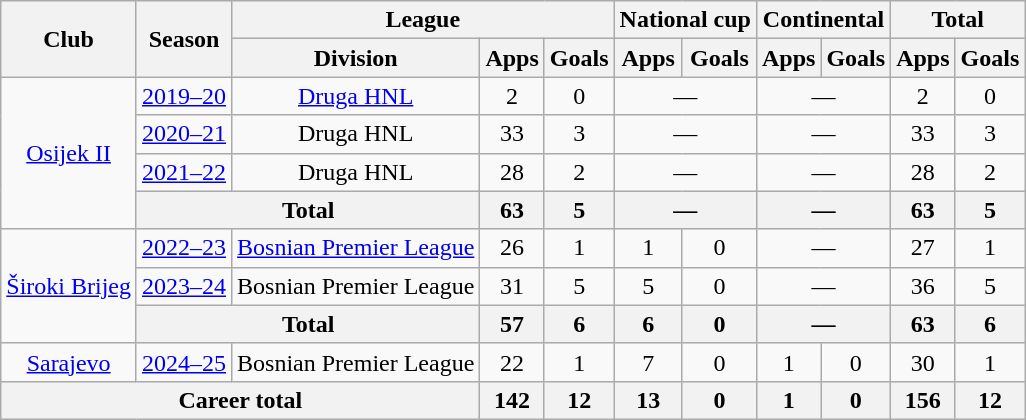<table class="wikitable" style="text-align:center">
<tr>
<th rowspan=2>Club</th>
<th rowspan=2>Season</th>
<th colspan=3>League</th>
<th colspan=2>National cup</th>
<th colspan=2>Continental</th>
<th colspan=2>Total</th>
</tr>
<tr>
<th>Division</th>
<th>Apps</th>
<th>Goals</th>
<th>Apps</th>
<th>Goals</th>
<th>Apps</th>
<th>Goals</th>
<th>Apps</th>
<th>Goals</th>
</tr>
<tr>
<td rowspan=4><a href='#'>Osijek II</a></td>
<td><a href='#'>2019–20</a></td>
<td><a href='#'>Druga HNL</a></td>
<td>2</td>
<td>0</td>
<td colspan=2>—</td>
<td colspan=2>—</td>
<td>2</td>
<td>0</td>
</tr>
<tr>
<td><a href='#'>2020–21</a></td>
<td>Druga HNL</td>
<td>33</td>
<td>3</td>
<td colspan=2>—</td>
<td colspan=2>—</td>
<td>33</td>
<td>3</td>
</tr>
<tr>
<td><a href='#'>2021–22</a></td>
<td>Druga HNL</td>
<td>28</td>
<td>2</td>
<td colspan=2>—</td>
<td colspan=2>—</td>
<td>28</td>
<td>2</td>
</tr>
<tr>
<th colspan=2>Total</th>
<th>63</th>
<th>5</th>
<th colspan=2>—</th>
<th colspan=2>—</th>
<th>63</th>
<th>5</th>
</tr>
<tr>
<td rowspan=3><a href='#'>Široki Brijeg</a></td>
<td><a href='#'>2022–23</a></td>
<td><a href='#'>Bosnian Premier League</a></td>
<td>26</td>
<td>1</td>
<td>1</td>
<td>0</td>
<td colspan=2>—</td>
<td>27</td>
<td>1</td>
</tr>
<tr>
<td><a href='#'>2023–24</a></td>
<td>Bosnian Premier League</td>
<td>31</td>
<td>5</td>
<td>5</td>
<td>0</td>
<td colspan=2>—</td>
<td>36</td>
<td>5</td>
</tr>
<tr>
<th colspan=2>Total</th>
<th>57</th>
<th>6</th>
<th>6</th>
<th>0</th>
<th colspan=2>—</th>
<th>63</th>
<th>6</th>
</tr>
<tr>
<td><a href='#'>Sarajevo</a></td>
<td><a href='#'>2024–25</a></td>
<td>Bosnian Premier League</td>
<td>22</td>
<td>1</td>
<td>7</td>
<td>0</td>
<td>1</td>
<td>0</td>
<td>30</td>
<td>1</td>
</tr>
<tr>
<th colspan=3>Career total</th>
<th>142</th>
<th>12</th>
<th>13</th>
<th>0</th>
<th>1</th>
<th>0</th>
<th>156</th>
<th>12</th>
</tr>
</table>
